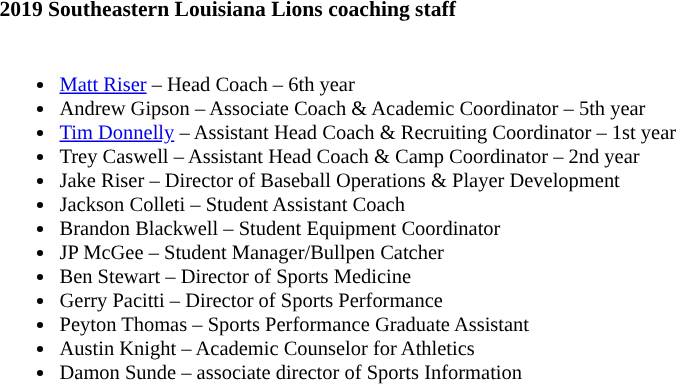<table class="toccolours" style="text-align: left; font-size:90%;">
<tr>
<th colspan="9">2019 Southeastern Louisiana Lions coaching staff</th>
</tr>
<tr>
<td style="font-size: 95%;" valign="top"><br><ul><li><a href='#'>Matt Riser</a> – Head Coach – 6th year</li><li>Andrew Gipson – Associate Coach & Academic Coordinator – 5th year</li><li><a href='#'>Tim Donnelly</a> – Assistant Head Coach & Recruiting Coordinator – 1st year</li><li>Trey Caswell – Assistant Head Coach & Camp Coordinator – 2nd year</li><li>Jake Riser  – Director of Baseball Operations & Player Development</li><li>Jackson Colleti – Student Assistant Coach</li><li>Brandon Blackwell – Student Equipment Coordinator</li><li>JP McGee – Student Manager/Bullpen Catcher</li><li>Ben Stewart – Director of Sports Medicine</li><li>Gerry Pacitti – Director of Sports Performance</li><li>Peyton Thomas – Sports Performance Graduate Assistant</li><li>Austin Knight – Academic Counselor for Athletics</li><li>Damon Sunde – associate director of Sports Information</li></ul></td>
</tr>
</table>
